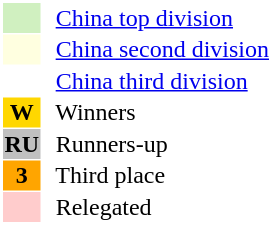<table style="border: 1px solid #ffffff; background-color: #ffffff" cellspacing="1" cellpadding="1">
<tr>
<td bgcolor="#D0F0C0" width="20"></td>
<td bgcolor="#ffffff" align="left">  <a href='#'>China top division</a></td>
</tr>
<tr>
<td bgcolor="#FFFFE0" width="20"></td>
<td bgcolor="#ffffff" align="left">  <a href='#'>China second division</a></td>
</tr>
<tr>
<th bgcolor="#ffffff" width="20"></th>
<td bgcolor="#ffffff" align="left">  <a href='#'>China third division</a></td>
</tr>
<tr>
<th bgcolor="#FFD700" width="20">W</th>
<td bgcolor="#ffffff" align="left">  Winners</td>
</tr>
<tr>
<th bgcolor="#C0C0C0" width="20">RU</th>
<td bgcolor="#ffffff" align="left">  Runners-up</td>
</tr>
<tr>
<th bgcolor="#FFA500" width="20">3</th>
<td bgcolor="#ffffff" align="left">  Third place</td>
</tr>
<tr>
<th bgcolor="#ffcccc" width="20"></th>
<td bgcolor="#ffffff" align="left">  Relegated</td>
</tr>
</table>
